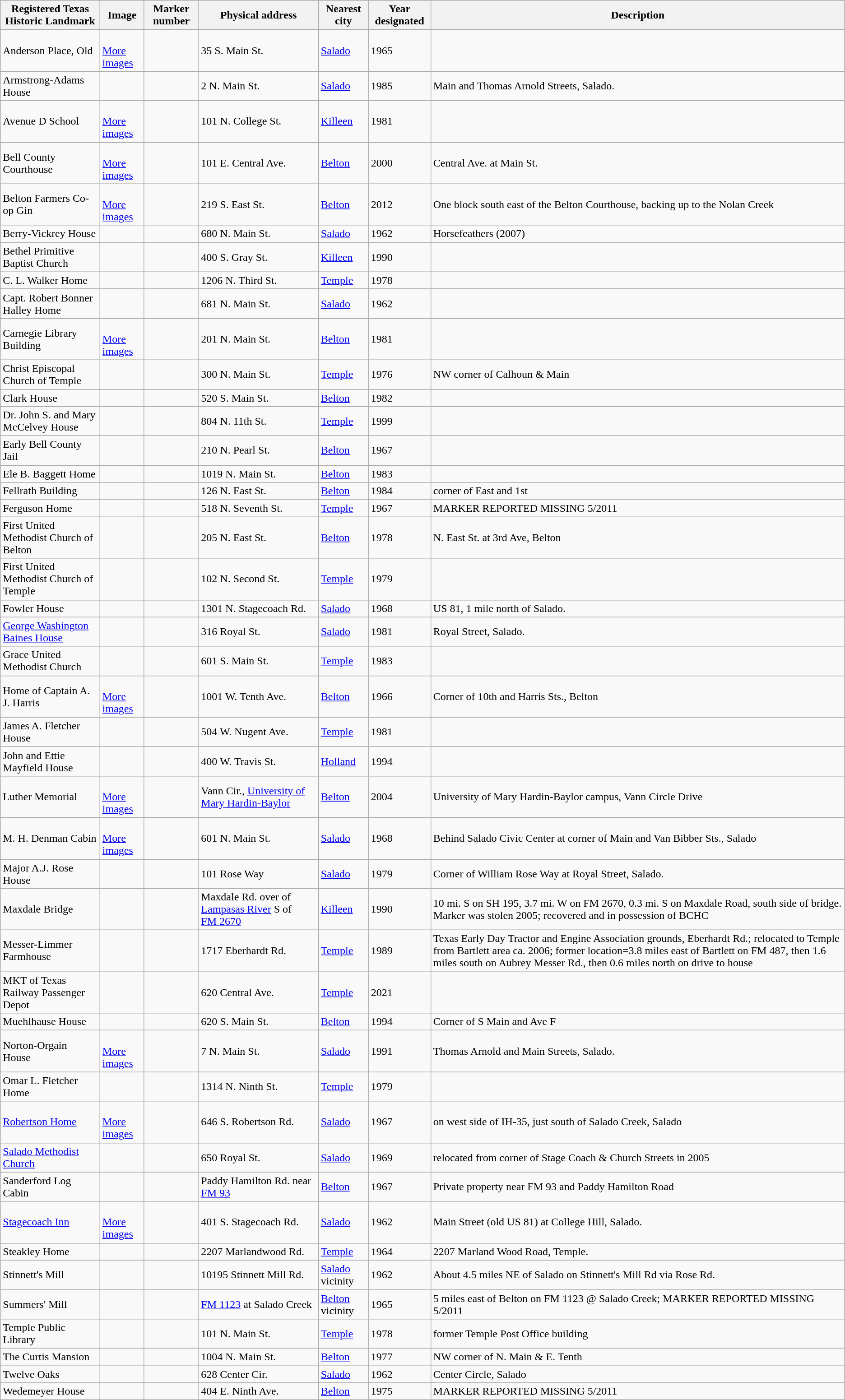<table class="wikitable sortable">
<tr>
<th>Registered Texas Historic Landmark</th>
<th>Image</th>
<th>Marker number</th>
<th>Physical address</th>
<th>Nearest city</th>
<th>Year designated</th>
<th>Description</th>
</tr>
<tr>
<td>Anderson Place, Old</td>
<td><br> <a href='#'>More images</a></td>
<td></td>
<td>35 S. Main St.<br></td>
<td><a href='#'>Salado</a></td>
<td>1965</td>
<td></td>
</tr>
<tr>
<td>Armstrong-Adams House</td>
<td></td>
<td></td>
<td>2 N. Main St.<br></td>
<td><a href='#'>Salado</a></td>
<td>1985</td>
<td>Main and Thomas Arnold Streets, Salado.</td>
</tr>
<tr>
<td>Avenue D School</td>
<td><br> <a href='#'>More images</a></td>
<td></td>
<td>101 N. College St.<br></td>
<td><a href='#'>Killeen</a></td>
<td>1981</td>
<td></td>
</tr>
<tr>
<td>Bell County Courthouse</td>
<td><br> <a href='#'>More images</a></td>
<td></td>
<td>101 E. Central Ave.<br></td>
<td><a href='#'>Belton</a></td>
<td>2000</td>
<td>Central Ave. at Main St.</td>
</tr>
<tr>
<td>Belton Farmers Co-op Gin</td>
<td><br> <a href='#'>More images</a></td>
<td></td>
<td>219 S. East St.<br></td>
<td><a href='#'>Belton</a></td>
<td>2012</td>
<td>One block south east of the Belton Courthouse, backing up to the Nolan Creek</td>
</tr>
<tr>
<td>Berry-Vickrey House</td>
<td></td>
<td></td>
<td>680 N. Main St.<br></td>
<td><a href='#'>Salado</a></td>
<td>1962</td>
<td>Horsefeathers (2007)</td>
</tr>
<tr>
<td>Bethel Primitive Baptist Church</td>
<td></td>
<td></td>
<td>400 S. Gray St.<br></td>
<td><a href='#'>Killeen</a></td>
<td>1990</td>
<td></td>
</tr>
<tr>
<td>C. L. Walker Home</td>
<td></td>
<td></td>
<td>1206 N. Third St.<br></td>
<td><a href='#'>Temple</a></td>
<td>1978</td>
<td></td>
</tr>
<tr>
<td>Capt. Robert Bonner Halley Home</td>
<td></td>
<td></td>
<td>681 N. Main St.<br></td>
<td><a href='#'>Salado</a></td>
<td>1962</td>
<td></td>
</tr>
<tr>
<td>Carnegie Library Building</td>
<td><br> <a href='#'>More images</a></td>
<td></td>
<td>201 N. Main St.<br></td>
<td><a href='#'>Belton</a></td>
<td>1981</td>
<td></td>
</tr>
<tr>
<td>Christ Episcopal Church of Temple</td>
<td></td>
<td></td>
<td>300 N. Main St.<br></td>
<td><a href='#'>Temple</a></td>
<td>1976</td>
<td>NW corner of Calhoun & Main</td>
</tr>
<tr>
<td>Clark House</td>
<td></td>
<td></td>
<td>520 S. Main St.<br></td>
<td><a href='#'>Belton</a></td>
<td>1982</td>
<td></td>
</tr>
<tr>
<td>Dr. John S. and Mary McCelvey House</td>
<td></td>
<td></td>
<td>804 N. 11th St.<br></td>
<td><a href='#'>Temple</a></td>
<td>1999</td>
<td></td>
</tr>
<tr>
<td>Early Bell County Jail</td>
<td></td>
<td></td>
<td>210 N. Pearl St.<br></td>
<td><a href='#'>Belton</a></td>
<td>1967</td>
<td></td>
</tr>
<tr>
<td>Ele B. Baggett Home</td>
<td></td>
<td></td>
<td>1019 N. Main St.<br></td>
<td><a href='#'>Belton</a></td>
<td>1983</td>
<td></td>
</tr>
<tr>
<td>Fellrath Building</td>
<td></td>
<td></td>
<td>126 N. East St.<br></td>
<td><a href='#'>Belton</a></td>
<td>1984</td>
<td>corner of East and 1st</td>
</tr>
<tr>
<td>Ferguson Home</td>
<td></td>
<td></td>
<td>518 N. Seventh St.<br></td>
<td><a href='#'>Temple</a></td>
<td>1967</td>
<td>MARKER REPORTED MISSING 5/2011</td>
</tr>
<tr>
<td>First United Methodist Church of Belton</td>
<td></td>
<td></td>
<td>205 N. East St.<br></td>
<td><a href='#'>Belton</a></td>
<td>1978</td>
<td>N. East St. at 3rd Ave, Belton</td>
</tr>
<tr>
<td>First United Methodist Church of Temple</td>
<td></td>
<td></td>
<td>102 N. Second St.<br></td>
<td><a href='#'>Temple</a></td>
<td>1979</td>
<td></td>
</tr>
<tr>
<td>Fowler House</td>
<td></td>
<td></td>
<td>1301 N. Stagecoach Rd.<br></td>
<td><a href='#'>Salado</a></td>
<td>1968</td>
<td>US 81, 1 mile north of Salado.</td>
</tr>
<tr>
<td><a href='#'>George Washington Baines House</a></td>
<td></td>
<td></td>
<td>316 Royal St.<br></td>
<td><a href='#'>Salado</a></td>
<td>1981</td>
<td>Royal Street, Salado.</td>
</tr>
<tr>
<td>Grace United Methodist Church</td>
<td></td>
<td></td>
<td>601 S. Main St.<br></td>
<td><a href='#'>Temple</a></td>
<td>1983</td>
<td></td>
</tr>
<tr>
<td>Home of Captain A. J. Harris</td>
<td><br> <a href='#'>More images</a></td>
<td></td>
<td>1001 W. Tenth Ave.<br></td>
<td><a href='#'>Belton</a></td>
<td>1966</td>
<td>Corner of 10th and Harris Sts., Belton</td>
</tr>
<tr>
<td>James A. Fletcher House</td>
<td></td>
<td></td>
<td>504 W. Nugent Ave.<br></td>
<td><a href='#'>Temple</a></td>
<td>1981</td>
<td></td>
</tr>
<tr>
<td>John and Ettie Mayfield House</td>
<td></td>
<td></td>
<td>400 W. Travis St.<br></td>
<td><a href='#'>Holland</a></td>
<td>1994</td>
<td></td>
</tr>
<tr>
<td>Luther Memorial</td>
<td><br> <a href='#'>More images</a></td>
<td></td>
<td>Vann Cir., <a href='#'>University of Mary Hardin-Baylor</a><br></td>
<td><a href='#'>Belton</a></td>
<td>2004</td>
<td>University of Mary Hardin-Baylor campus, Vann Circle Drive</td>
</tr>
<tr>
<td>M. H. Denman Cabin</td>
<td><br> <a href='#'>More images</a></td>
<td></td>
<td>601 N. Main St.<br></td>
<td><a href='#'>Salado</a></td>
<td>1968</td>
<td>Behind Salado Civic Center at corner of Main and Van Bibber Sts., Salado</td>
</tr>
<tr>
<td>Major A.J. Rose House</td>
<td></td>
<td></td>
<td>101 Rose Way<br></td>
<td><a href='#'>Salado</a></td>
<td>1979</td>
<td>Corner of William Rose Way at Royal Street, Salado.</td>
</tr>
<tr>
<td>Maxdale Bridge</td>
<td></td>
<td></td>
<td>Maxdale Rd. over of <a href='#'>Lampasas River</a> S of <a href='#'>FM 2670</a><br></td>
<td><a href='#'>Killeen</a></td>
<td>1990</td>
<td>10 mi. S on SH 195, 3.7 mi. W on FM 2670, 0.3 mi. S on Maxdale Road, south side of bridge. Marker was stolen 2005; recovered and in possession of BCHC</td>
</tr>
<tr>
<td>Messer-Limmer Farmhouse</td>
<td></td>
<td></td>
<td>1717 Eberhardt Rd.<br></td>
<td><a href='#'>Temple</a></td>
<td>1989</td>
<td>Texas Early Day Tractor and Engine Association grounds, Eberhardt Rd.; relocated to Temple from Bartlett area ca. 2006; former location=3.8 miles east of Bartlett on FM 487, then 1.6 miles south on Aubrey Messer Rd., then 0.6 miles north on drive to house</td>
</tr>
<tr>
<td>MKT of Texas Railway Passenger Depot</td>
<td></td>
<td></td>
<td>620 Central Ave.<br></td>
<td><a href='#'>Temple</a></td>
<td>2021</td>
<td></td>
</tr>
<tr>
<td>Muehlhause House</td>
<td></td>
<td></td>
<td>620 S. Main St.<br></td>
<td><a href='#'>Belton</a></td>
<td>1994</td>
<td>Corner of S Main and Ave F</td>
</tr>
<tr>
<td>Norton-Orgain House</td>
<td><br> <a href='#'>More images</a></td>
<td></td>
<td>7 N. Main St.<br></td>
<td><a href='#'>Salado</a></td>
<td>1991</td>
<td>Thomas Arnold and Main Streets, Salado.</td>
</tr>
<tr>
<td>Omar L. Fletcher Home</td>
<td></td>
<td></td>
<td>1314 N. Ninth St.<br></td>
<td><a href='#'>Temple</a></td>
<td>1979</td>
<td></td>
</tr>
<tr>
<td><a href='#'>Robertson Home</a></td>
<td><br> <a href='#'>More images</a></td>
<td></td>
<td>646 S. Robertson Rd.<br></td>
<td><a href='#'>Salado</a></td>
<td>1967</td>
<td>on west side of IH-35, just south of Salado Creek, Salado</td>
</tr>
<tr>
<td><a href='#'>Salado Methodist Church</a></td>
<td></td>
<td></td>
<td>650 Royal St.<br></td>
<td><a href='#'>Salado</a></td>
<td>1969</td>
<td>relocated from corner of Stage Coach & Church Streets in 2005</td>
</tr>
<tr>
<td>Sanderford Log Cabin</td>
<td></td>
<td></td>
<td>Paddy Hamilton Rd. near <a href='#'>FM 93</a><br></td>
<td><a href='#'>Belton</a></td>
<td>1967</td>
<td>Private property near FM 93 and Paddy Hamilton Road</td>
</tr>
<tr>
<td><a href='#'>Stagecoach Inn</a></td>
<td><br> <a href='#'>More images</a></td>
<td></td>
<td>401 S. Stagecoach Rd.<br></td>
<td><a href='#'>Salado</a></td>
<td>1962</td>
<td>Main Street (old US 81) at College Hill, Salado.</td>
</tr>
<tr>
<td>Steakley Home</td>
<td></td>
<td></td>
<td>2207 Marlandwood Rd.<br></td>
<td><a href='#'>Temple</a></td>
<td>1964</td>
<td>2207 Marland Wood Road, Temple.</td>
</tr>
<tr>
<td>Stinnett's Mill</td>
<td></td>
<td></td>
<td>10195 Stinnett Mill Rd.<br></td>
<td><a href='#'>Salado</a> vicinity</td>
<td>1962</td>
<td>About 4.5 miles NE of Salado on Stinnett's Mill Rd via Rose Rd.</td>
</tr>
<tr>
<td>Summers' Mill</td>
<td></td>
<td></td>
<td><a href='#'>FM 1123</a> at Salado Creek<br></td>
<td><a href='#'>Belton</a> vicinity</td>
<td>1965</td>
<td>5 miles east of Belton on FM 1123 @ Salado Creek; MARKER REPORTED MISSING 5/2011</td>
</tr>
<tr>
<td>Temple Public Library</td>
<td></td>
<td></td>
<td>101 N. Main St.<br></td>
<td><a href='#'>Temple</a></td>
<td>1978</td>
<td>former Temple Post Office building</td>
</tr>
<tr>
<td>The Curtis Mansion</td>
<td></td>
<td></td>
<td>1004 N. Main St.<br></td>
<td><a href='#'>Belton</a></td>
<td>1977</td>
<td>NW corner of N. Main & E. Tenth</td>
</tr>
<tr>
<td>Twelve Oaks</td>
<td></td>
<td></td>
<td>628 Center Cir.<br></td>
<td><a href='#'>Salado</a></td>
<td>1962</td>
<td>Center Circle, Salado</td>
</tr>
<tr>
<td>Wedemeyer House</td>
<td></td>
<td></td>
<td>404 E. Ninth Ave.<br></td>
<td><a href='#'>Belton</a></td>
<td>1975</td>
<td>MARKER REPORTED MISSING 5/2011</td>
</tr>
</table>
